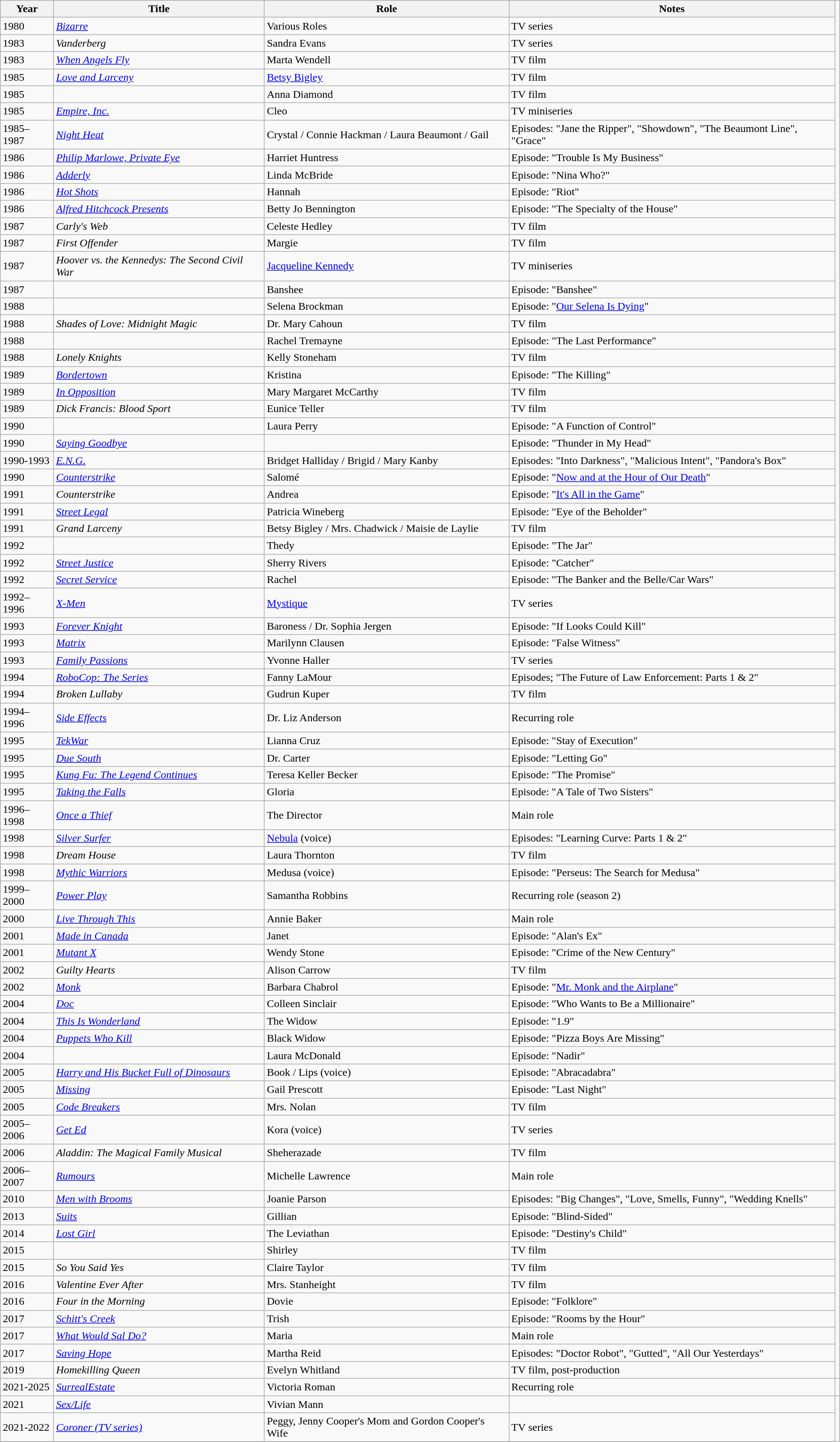<table class="wikitable sortable">
<tr>
<th>Year</th>
<th>Title</th>
<th>Role</th>
<th class="unsortable">Notes</th>
</tr>
<tr>
<td>1980</td>
<td><em><a href='#'>Bizarre</a></em></td>
<td>Various Roles</td>
<td>TV series</td>
</tr>
<tr>
<td>1983</td>
<td><em>Vanderberg</em></td>
<td>Sandra Evans</td>
<td>TV series</td>
</tr>
<tr>
<td>1983</td>
<td><em><a href='#'>When Angels Fly</a></em></td>
<td>Marta Wendell</td>
<td>TV film</td>
</tr>
<tr>
<td>1985</td>
<td><em><a href='#'>Love and Larceny</a></em></td>
<td><a href='#'>Betsy Bigley</a></td>
<td>TV film</td>
</tr>
<tr>
<td>1985</td>
<td><em></em></td>
<td>Anna Diamond</td>
<td>TV film</td>
</tr>
<tr>
<td>1985</td>
<td><em><a href='#'>Empire, Inc.</a></em></td>
<td>Cleo</td>
<td>TV miniseries</td>
</tr>
<tr>
<td>1985–1987</td>
<td><em><a href='#'>Night Heat</a></em></td>
<td>Crystal / Connie Hackman / Laura Beaumont / Gail</td>
<td>Episodes: "Jane the Ripper", "Showdown", "The Beaumont Line", "Grace"</td>
</tr>
<tr>
<td>1986</td>
<td><em><a href='#'>Philip Marlowe, Private Eye</a></em></td>
<td>Harriet Huntress</td>
<td>Episode: "Trouble Is My Business"</td>
</tr>
<tr>
<td>1986</td>
<td><em><a href='#'>Adderly</a></em></td>
<td>Linda McBride</td>
<td>Episode: "Nina Who?"</td>
</tr>
<tr>
<td>1986</td>
<td><em><a href='#'>Hot Shots</a></em></td>
<td>Hannah</td>
<td>Episode: "Riot"</td>
</tr>
<tr>
<td>1986</td>
<td><em><a href='#'>Alfred Hitchcock Presents</a></em></td>
<td>Betty Jo Bennington</td>
<td>Episode: "The Specialty of the House"</td>
</tr>
<tr>
<td>1987</td>
<td><em>Carly's Web</em></td>
<td>Celeste Hedley</td>
<td>TV film</td>
</tr>
<tr>
<td>1987</td>
<td><em>First Offender</em></td>
<td>Margie</td>
<td>TV film</td>
</tr>
<tr>
<td>1987</td>
<td><em>Hoover vs. the Kennedys: The Second Civil War</em></td>
<td><a href='#'>Jacqueline Kennedy</a></td>
<td>TV miniseries</td>
</tr>
<tr>
<td>1987</td>
<td><em></em></td>
<td>Banshee</td>
<td>Episode: "Banshee"</td>
</tr>
<tr>
<td>1988</td>
<td><em></em></td>
<td>Selena Brockman</td>
<td>Episode: "<a href='#'>Our Selena Is Dying</a>"</td>
</tr>
<tr>
<td>1988</td>
<td><em>Shades of Love: Midnight Magic</em></td>
<td>Dr. Mary Cahoun</td>
<td>TV film</td>
</tr>
<tr>
<td>1988</td>
<td><em></em></td>
<td>Rachel Tremayne</td>
<td>Episode: "The Last Performance"</td>
</tr>
<tr>
<td>1988</td>
<td><em>Lonely Knights</em></td>
<td>Kelly Stoneham</td>
<td>TV film</td>
</tr>
<tr>
<td>1989</td>
<td><em><a href='#'>Bordertown</a></em></td>
<td>Kristina</td>
<td>Episode: "The Killing"</td>
</tr>
<tr>
<td>1989</td>
<td><em><a href='#'>In Opposition</a></em></td>
<td>Mary Margaret McCarthy</td>
<td>TV film</td>
</tr>
<tr>
<td>1989</td>
<td><em>Dick Francis: Blood Sport</em></td>
<td>Eunice Teller</td>
<td>TV film</td>
</tr>
<tr>
<td>1990</td>
<td><em></em></td>
<td>Laura Perry</td>
<td>Episode: "A Function of Control"</td>
</tr>
<tr>
<td>1990</td>
<td><em><a href='#'>Saying Goodbye</a></em></td>
<td></td>
<td>Episode: "Thunder in My Head"</td>
</tr>
<tr>
<td>1990-1993</td>
<td><em><a href='#'>E.N.G.</a></em></td>
<td>Bridget Halliday / Brigid / Mary Kanby</td>
<td>Episodes: "Into Darkness", "Malicious Intent", "Pandora's Box"</td>
</tr>
<tr>
<td>1990</td>
<td><em><a href='#'>Counterstrike</a></em></td>
<td>Salomé</td>
<td>Episode: "<a href='#'>Now and at the Hour of Our Death</a>"</td>
</tr>
<tr>
<td>1991</td>
<td><em>Counterstrike</em></td>
<td>Andrea</td>
<td>Episode: "<a href='#'>It's All in the Game</a>"</td>
</tr>
<tr>
<td>1991</td>
<td><em><a href='#'>Street Legal</a></em></td>
<td>Patricia Wineberg</td>
<td>Episode: "Eye of the Beholder"</td>
</tr>
<tr>
<td>1991</td>
<td><em>Grand Larceny</em></td>
<td>Betsy Bigley / Mrs. Chadwick / Maisie de Laylie</td>
<td>TV film</td>
</tr>
<tr>
<td>1992</td>
<td><em></em></td>
<td>Thedy</td>
<td>Episode: "The Jar"</td>
</tr>
<tr>
<td>1992</td>
<td><em><a href='#'>Street Justice</a></em></td>
<td>Sherry Rivers</td>
<td>Episode: "Catcher"</td>
</tr>
<tr>
<td>1992</td>
<td><em><a href='#'>Secret Service</a></em></td>
<td>Rachel</td>
<td>Episode: "The Banker and the Belle/Car Wars"</td>
</tr>
<tr>
<td>1992–1996</td>
<td><em><a href='#'>X-Men</a></em></td>
<td><a href='#'>Mystique</a></td>
<td>TV series</td>
</tr>
<tr>
<td>1993</td>
<td><em><a href='#'>Forever Knight</a></em></td>
<td>Baroness / Dr. Sophia Jergen</td>
<td>Episode: "If Looks Could Kill"</td>
</tr>
<tr>
<td>1993</td>
<td><em><a href='#'>Matrix</a></em></td>
<td>Marilynn Clausen</td>
<td>Episode: "False Witness"</td>
</tr>
<tr>
<td>1993</td>
<td><em><a href='#'>Family Passions</a></em></td>
<td>Yvonne Haller</td>
<td>TV series</td>
</tr>
<tr>
<td>1994</td>
<td><em><a href='#'>RoboCop: The Series</a></em></td>
<td>Fanny LaMour</td>
<td>Episodes; "The Future of Law Enforcement: Parts 1 & 2"</td>
</tr>
<tr>
<td>1994</td>
<td><em>Broken Lullaby</em></td>
<td>Gudrun Kuper</td>
<td>TV film</td>
</tr>
<tr>
<td>1994–1996</td>
<td><em><a href='#'>Side Effects</a></em></td>
<td>Dr. Liz Anderson</td>
<td>Recurring role</td>
</tr>
<tr>
<td>1995</td>
<td><em><a href='#'>TekWar</a></em></td>
<td>Lianna Cruz</td>
<td>Episode: "Stay of Execution"</td>
</tr>
<tr>
<td>1995</td>
<td><em><a href='#'>Due South</a></em></td>
<td>Dr. Carter</td>
<td>Episode: "Letting Go"</td>
</tr>
<tr>
<td>1995</td>
<td><em><a href='#'>Kung Fu: The Legend Continues</a></em></td>
<td>Teresa Keller Becker</td>
<td>Episode: "The Promise"</td>
</tr>
<tr>
<td>1995</td>
<td><em><a href='#'>Taking the Falls</a></em></td>
<td>Gloria</td>
<td>Episode: "A Tale of Two Sisters"</td>
</tr>
<tr>
<td>1996–1998</td>
<td><em><a href='#'>Once a Thief</a></em></td>
<td>The Director</td>
<td>Main role</td>
</tr>
<tr>
<td>1998</td>
<td><em><a href='#'>Silver Surfer</a></em></td>
<td><a href='#'>Nebula</a> (voice)</td>
<td>Episodes: "Learning Curve: Parts 1 & 2"</td>
</tr>
<tr>
<td>1998</td>
<td><em>Dream House</em></td>
<td>Laura Thornton</td>
<td>TV film</td>
</tr>
<tr>
<td>1998</td>
<td><em><a href='#'>Mythic Warriors</a></em></td>
<td>Medusa (voice)</td>
<td>Episode: "Perseus: The Search for Medusa"</td>
</tr>
<tr>
<td>1999–2000</td>
<td><em><a href='#'>Power Play</a></em></td>
<td>Samantha Robbins</td>
<td>Recurring role (season 2)</td>
</tr>
<tr>
<td>2000</td>
<td><em><a href='#'>Live Through This</a></em></td>
<td>Annie Baker</td>
<td>Main role</td>
</tr>
<tr>
<td>2001</td>
<td><em><a href='#'>Made in Canada</a></em></td>
<td>Janet</td>
<td>Episode: "Alan's Ex"</td>
</tr>
<tr>
<td>2001</td>
<td><em><a href='#'>Mutant X</a></em></td>
<td>Wendy Stone</td>
<td>Episode: "Crime of the New Century"</td>
</tr>
<tr>
<td>2002</td>
<td><em>Guilty Hearts</em></td>
<td>Alison Carrow</td>
<td>TV film</td>
</tr>
<tr>
<td>2002</td>
<td><em><a href='#'>Monk</a></em></td>
<td>Barbara Chabrol</td>
<td>Episode: "<a href='#'>Mr. Monk and the Airplane</a>"</td>
</tr>
<tr>
<td>2004</td>
<td><em><a href='#'>Doc</a></em></td>
<td>Colleen Sinclair</td>
<td>Episode: "Who Wants to Be a Millionaire"</td>
</tr>
<tr>
<td>2004</td>
<td><em><a href='#'>This Is Wonderland</a></em></td>
<td>The Widow</td>
<td>Episode: "1.9"</td>
</tr>
<tr>
<td>2004</td>
<td><em><a href='#'>Puppets Who Kill</a></em></td>
<td>Black Widow</td>
<td>Episode: "Pizza Boys Are Missing"</td>
</tr>
<tr>
<td>2004</td>
<td><em></em></td>
<td>Laura McDonald</td>
<td>Episode: "Nadir"</td>
</tr>
<tr>
<td>2005</td>
<td><em><a href='#'>Harry and His Bucket Full of Dinosaurs</a></em></td>
<td>Book / Lips (voice)</td>
<td>Episode: "Abracadabra"</td>
</tr>
<tr>
<td>2005</td>
<td><em><a href='#'>Missing</a></em></td>
<td>Gail Prescott</td>
<td>Episode: "Last Night"</td>
</tr>
<tr>
<td>2005</td>
<td><em><a href='#'>Code Breakers</a></em></td>
<td>Mrs. Nolan</td>
<td>TV film</td>
</tr>
<tr>
<td>2005–2006</td>
<td><em><a href='#'>Get Ed</a></em></td>
<td>Kora (voice)</td>
<td>TV series</td>
</tr>
<tr>
<td>2006</td>
<td><em>Aladdin: The Magical Family Musical</em></td>
<td>Sheherazade</td>
<td>TV film</td>
</tr>
<tr>
<td>2006–2007</td>
<td><em><a href='#'>Rumours</a></em></td>
<td>Michelle Lawrence</td>
<td>Main role</td>
</tr>
<tr>
<td>2010</td>
<td><em><a href='#'>Men with Brooms</a></em></td>
<td>Joanie Parson</td>
<td>Episodes: "Big Changes", "Love, Smells, Funny", "Wedding Knells"</td>
</tr>
<tr>
<td>2013</td>
<td><em><a href='#'>Suits</a></em></td>
<td>Gillian</td>
<td>Episode: "Blind-Sided"</td>
</tr>
<tr>
<td>2014</td>
<td><em><a href='#'>Lost Girl</a></em></td>
<td>The Leviathan</td>
<td>Episode: "Destiny's Child"</td>
</tr>
<tr>
<td>2015</td>
<td><em></em></td>
<td>Shirley</td>
<td>TV film</td>
</tr>
<tr>
<td>2015</td>
<td><em>So You Said Yes</em></td>
<td>Claire Taylor</td>
<td>TV film</td>
</tr>
<tr>
<td>2016</td>
<td><em>Valentine Ever After</em></td>
<td>Mrs. Stanheight</td>
<td>TV film</td>
</tr>
<tr>
<td>2016</td>
<td><em>Four in the Morning</em></td>
<td>Dovie</td>
<td>Episode: "Folklore"</td>
</tr>
<tr>
<td>2017</td>
<td><em><a href='#'>Schitt's Creek</a></em></td>
<td>Trish</td>
<td>Episode: "Rooms by the Hour"</td>
</tr>
<tr>
<td>2017</td>
<td><em><a href='#'>What Would Sal Do?</a></em></td>
<td>Maria</td>
<td>Main role</td>
</tr>
<tr>
<td>2017</td>
<td><em><a href='#'>Saving Hope</a></em></td>
<td>Martha Reid</td>
<td>Episodes: "Doctor Robot", "Gutted", "All Our Yesterdays"</td>
</tr>
<tr>
<td>2019</td>
<td><em>Homekilling Queen</em></td>
<td>Evelyn Whitland</td>
<td>TV film, post-production</td>
</tr>
<tr>
<td>2021-2025</td>
<td><em><a href='#'>SurrealEstate</a></em></td>
<td>Victoria Roman</td>
<td>Recurring role</td>
<td></td>
</tr>
<tr>
<td>2021</td>
<td><em><a href='#'>Sex/Life</a></em></td>
<td>Vivian Mann</td>
<td></td>
</tr>
<tr>
<td>2021-2022</td>
<td><em><a href='#'>Coroner (TV series)</a></em></td>
<td>Peggy, Jenny Cooper's Mom and Gordon Cooper's Wife </td>
<td>TV series</td>
</tr>
<tr>
</tr>
</table>
